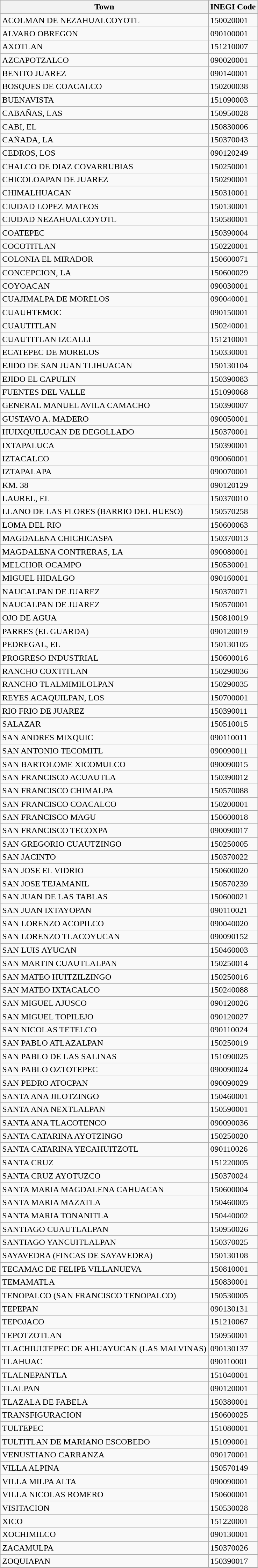<table class="wikitable sortable">
<tr>
<th>Town</th>
<th>INEGI Code</th>
</tr>
<tr>
<td>ACOLMAN DE NEZAHUALCOYOTL</td>
<td>150020001</td>
</tr>
<tr>
<td>ALVARO OBREGON</td>
<td>090100001</td>
</tr>
<tr>
<td>AXOTLAN</td>
<td>151210007</td>
</tr>
<tr>
<td>AZCAPOTZALCO</td>
<td>090020001</td>
</tr>
<tr>
<td>BENITO JUAREZ</td>
<td>090140001</td>
</tr>
<tr>
<td>BOSQUES DE COACALCO</td>
<td>150200038</td>
</tr>
<tr>
<td>BUENAVISTA</td>
<td>151090003</td>
</tr>
<tr>
<td>CABAÑAS, LAS</td>
<td>150950028</td>
</tr>
<tr>
<td>CABI, EL</td>
<td>150830006</td>
</tr>
<tr>
<td>CAÑADA, LA</td>
<td>150370043</td>
</tr>
<tr>
<td>CEDROS, LOS</td>
<td>090120249</td>
</tr>
<tr>
<td>CHALCO DE DIAZ COVARRUBIAS</td>
<td>150250001</td>
</tr>
<tr>
<td>CHICOLOAPAN DE JUAREZ</td>
<td>150290001</td>
</tr>
<tr>
<td>CHIMALHUACAN</td>
<td>150310001</td>
</tr>
<tr>
<td>CIUDAD LOPEZ MATEOS</td>
<td>150130001</td>
</tr>
<tr>
<td>CIUDAD NEZAHUALCOYOTL</td>
<td>150580001</td>
</tr>
<tr>
<td>COATEPEC</td>
<td>150390004</td>
</tr>
<tr>
<td>COCOTITLAN</td>
<td>150220001</td>
</tr>
<tr>
<td>COLONIA EL MIRADOR</td>
<td>150600071</td>
</tr>
<tr>
<td>CONCEPCION, LA</td>
<td>150600029</td>
</tr>
<tr>
<td>COYOACAN</td>
<td>090030001</td>
</tr>
<tr>
<td>CUAJIMALPA DE MORELOS</td>
<td>090040001</td>
</tr>
<tr>
<td>CUAUHTEMOC</td>
<td>090150001</td>
</tr>
<tr>
<td>CUAUTITLAN</td>
<td>150240001</td>
</tr>
<tr>
<td>CUAUTITLAN IZCALLI</td>
<td>151210001</td>
</tr>
<tr>
<td>ECATEPEC DE MORELOS</td>
<td>150330001</td>
</tr>
<tr>
<td>EJIDO DE SAN JUAN TLIHUACAN</td>
<td>150130104</td>
</tr>
<tr>
<td>EJIDO EL CAPULIN</td>
<td>150390083</td>
</tr>
<tr>
<td>FUENTES DEL VALLE</td>
<td>151090068</td>
</tr>
<tr>
<td>GENERAL MANUEL AVILA CAMACHO</td>
<td>150390007</td>
</tr>
<tr>
<td>GUSTAVO A. MADERO</td>
<td>090050001</td>
</tr>
<tr>
<td>HUIXQUILUCAN DE DEGOLLADO</td>
<td>150370001</td>
</tr>
<tr>
<td>IXTAPALUCA</td>
<td>150390001</td>
</tr>
<tr>
<td>IZTACALCO</td>
<td>090060001</td>
</tr>
<tr>
<td>IZTAPALAPA</td>
<td>090070001</td>
</tr>
<tr>
<td>KM. 38</td>
<td>090120129</td>
</tr>
<tr>
<td>LAUREL, EL</td>
<td>150370010</td>
</tr>
<tr>
<td>LLANO DE LAS FLORES (BARRIO DEL HUESO)</td>
<td>150570258</td>
</tr>
<tr>
<td>LOMA DEL RIO</td>
<td>150600063</td>
</tr>
<tr>
<td>MAGDALENA CHICHICASPA</td>
<td>150370013</td>
</tr>
<tr>
<td>MAGDALENA CONTRERAS, LA</td>
<td>090080001</td>
</tr>
<tr>
<td>MELCHOR OCAMPO</td>
<td>150530001</td>
</tr>
<tr>
<td>MIGUEL HIDALGO</td>
<td>090160001</td>
</tr>
<tr>
<td>NAUCALPAN DE JUAREZ</td>
<td>150370071</td>
</tr>
<tr>
<td>NAUCALPAN DE JUAREZ</td>
<td>150570001</td>
</tr>
<tr>
<td>OJO DE AGUA</td>
<td>150810019</td>
</tr>
<tr>
<td>PARRES (EL GUARDA)</td>
<td>090120019</td>
</tr>
<tr>
<td>PEDREGAL, EL</td>
<td>150130105</td>
</tr>
<tr>
<td>PROGRESO INDUSTRIAL</td>
<td>150600016</td>
</tr>
<tr>
<td>RANCHO COXTITLAN</td>
<td>150290036</td>
</tr>
<tr>
<td>RANCHO TLALMIMILOLPAN</td>
<td>150290035</td>
</tr>
<tr>
<td>REYES ACAQUILPAN, LOS</td>
<td>150700001</td>
</tr>
<tr>
<td>RIO FRIO DE JUAREZ</td>
<td>150390011</td>
</tr>
<tr>
<td>SALAZAR</td>
<td>150510015</td>
</tr>
<tr>
<td>SAN ANDRES MIXQUIC</td>
<td>090110011</td>
</tr>
<tr>
<td>SAN ANTONIO TECOMITL</td>
<td>090090011</td>
</tr>
<tr>
<td>SAN BARTOLOME XICOMULCO</td>
<td>090090015</td>
</tr>
<tr>
<td>SAN FRANCISCO ACUAUTLA</td>
<td>150390012</td>
</tr>
<tr>
<td>SAN FRANCISCO CHIMALPA</td>
<td>150570088</td>
</tr>
<tr>
<td>SAN FRANCISCO COACALCO</td>
<td>150200001</td>
</tr>
<tr>
<td>SAN FRANCISCO MAGU</td>
<td>150600018</td>
</tr>
<tr>
<td>SAN FRANCISCO TECOXPA</td>
<td>090090017</td>
</tr>
<tr>
<td>SAN GREGORIO CUAUTZINGO</td>
<td>150250005</td>
</tr>
<tr>
<td>SAN JACINTO</td>
<td>150370022</td>
</tr>
<tr>
<td>SAN JOSE EL VIDRIO</td>
<td>150600020</td>
</tr>
<tr>
<td>SAN JOSE TEJAMANIL</td>
<td>150570239</td>
</tr>
<tr>
<td>SAN JUAN DE LAS TABLAS</td>
<td>150600021</td>
</tr>
<tr>
<td>SAN JUAN IXTAYOPAN</td>
<td>090110021</td>
</tr>
<tr>
<td>SAN LORENZO ACOPILCO</td>
<td>090040020</td>
</tr>
<tr>
<td>SAN LORENZO TLACOYUCAN</td>
<td>090090152</td>
</tr>
<tr>
<td>SAN LUIS AYUCAN</td>
<td>150460003</td>
</tr>
<tr>
<td>SAN MARTIN CUAUTLALPAN</td>
<td>150250014</td>
</tr>
<tr>
<td>SAN MATEO HUITZILZINGO</td>
<td>150250016</td>
</tr>
<tr>
<td>SAN MATEO IXTACALCO</td>
<td>150240088</td>
</tr>
<tr>
<td>SAN MIGUEL AJUSCO</td>
<td>090120026</td>
</tr>
<tr>
<td>SAN MIGUEL TOPILEJO</td>
<td>090120027</td>
</tr>
<tr>
<td>SAN NICOLAS TETELCO</td>
<td>090110024</td>
</tr>
<tr>
<td>SAN PABLO ATLAZALPAN</td>
<td>150250019</td>
</tr>
<tr>
<td>SAN PABLO DE LAS SALINAS</td>
<td>151090025</td>
</tr>
<tr>
<td>SAN PABLO OZTOTEPEC</td>
<td>090090024</td>
</tr>
<tr>
<td>SAN PEDRO ATOCPAN</td>
<td>090090029</td>
</tr>
<tr>
<td>SANTA ANA JILOTZINGO</td>
<td>150460001</td>
</tr>
<tr>
<td>SANTA ANA NEXTLALPAN</td>
<td>150590001</td>
</tr>
<tr>
<td>SANTA ANA TLACOTENCO</td>
<td>090090036</td>
</tr>
<tr>
<td>SANTA CATARINA AYOTZINGO</td>
<td>150250020</td>
</tr>
<tr>
<td>SANTA CATARINA YECAHUITZOTL</td>
<td>090110026</td>
</tr>
<tr>
<td>SANTA CRUZ</td>
<td>151220005</td>
</tr>
<tr>
<td>SANTA CRUZ AYOTUZCO</td>
<td>150370024</td>
</tr>
<tr>
<td>SANTA MARIA MAGDALENA CAHUACAN</td>
<td>150600004</td>
</tr>
<tr>
<td>SANTA MARIA MAZATLA</td>
<td>150460005</td>
</tr>
<tr>
<td>SANTA MARIA TONANITLA</td>
<td>150440002</td>
</tr>
<tr>
<td>SANTIAGO CUAUTLALPAN</td>
<td>150950026</td>
</tr>
<tr>
<td>SANTIAGO YANCUITLALPAN</td>
<td>150370025</td>
</tr>
<tr>
<td>SAYAVEDRA (FINCAS DE SAYAVEDRA)</td>
<td>150130108</td>
</tr>
<tr>
<td>TECAMAC DE FELIPE VILLANUEVA</td>
<td>150810001</td>
</tr>
<tr>
<td>TEMAMATLA</td>
<td>150830001</td>
</tr>
<tr>
<td>TENOPALCO (SAN FRANCISCO TENOPALCO)</td>
<td>150530005</td>
</tr>
<tr>
<td>TEPEPAN</td>
<td>090130131</td>
</tr>
<tr>
<td>TEPOJACO</td>
<td>151210067</td>
</tr>
<tr>
<td>TEPOTZOTLAN</td>
<td>150950001</td>
</tr>
<tr>
<td>TLACHIULTEPEC DE AHUAYUCAN (LAS MALVINAS)</td>
<td>090130137</td>
</tr>
<tr>
<td>TLAHUAC</td>
<td>090110001</td>
</tr>
<tr>
<td>TLALNEPANTLA</td>
<td>151040001</td>
</tr>
<tr>
<td>TLALPAN</td>
<td>090120001</td>
</tr>
<tr>
<td>TLAZALA DE FABELA</td>
<td>150380001</td>
</tr>
<tr>
<td>TRANSFIGURACION</td>
<td>150600025</td>
</tr>
<tr>
<td>TULTEPEC</td>
<td>151080001</td>
</tr>
<tr>
<td>TULTITLAN DE MARIANO ESCOBEDO</td>
<td>151090001</td>
</tr>
<tr>
<td>VENUSTIANO CARRANZA</td>
<td>090170001</td>
</tr>
<tr>
<td>VILLA ALPINA</td>
<td>150570149</td>
</tr>
<tr>
<td>VILLA MILPA ALTA</td>
<td>090090001</td>
</tr>
<tr>
<td>VILLA NICOLAS ROMERO</td>
<td>150600001</td>
</tr>
<tr>
<td>VISITACION</td>
<td>150530028</td>
</tr>
<tr>
<td>XICO</td>
<td>151220001</td>
</tr>
<tr>
<td>XOCHIMILCO</td>
<td>090130001</td>
</tr>
<tr>
<td>ZACAMULPA</td>
<td>150370026</td>
</tr>
<tr>
<td>ZOQUIAPAN</td>
<td>150390017</td>
</tr>
</table>
